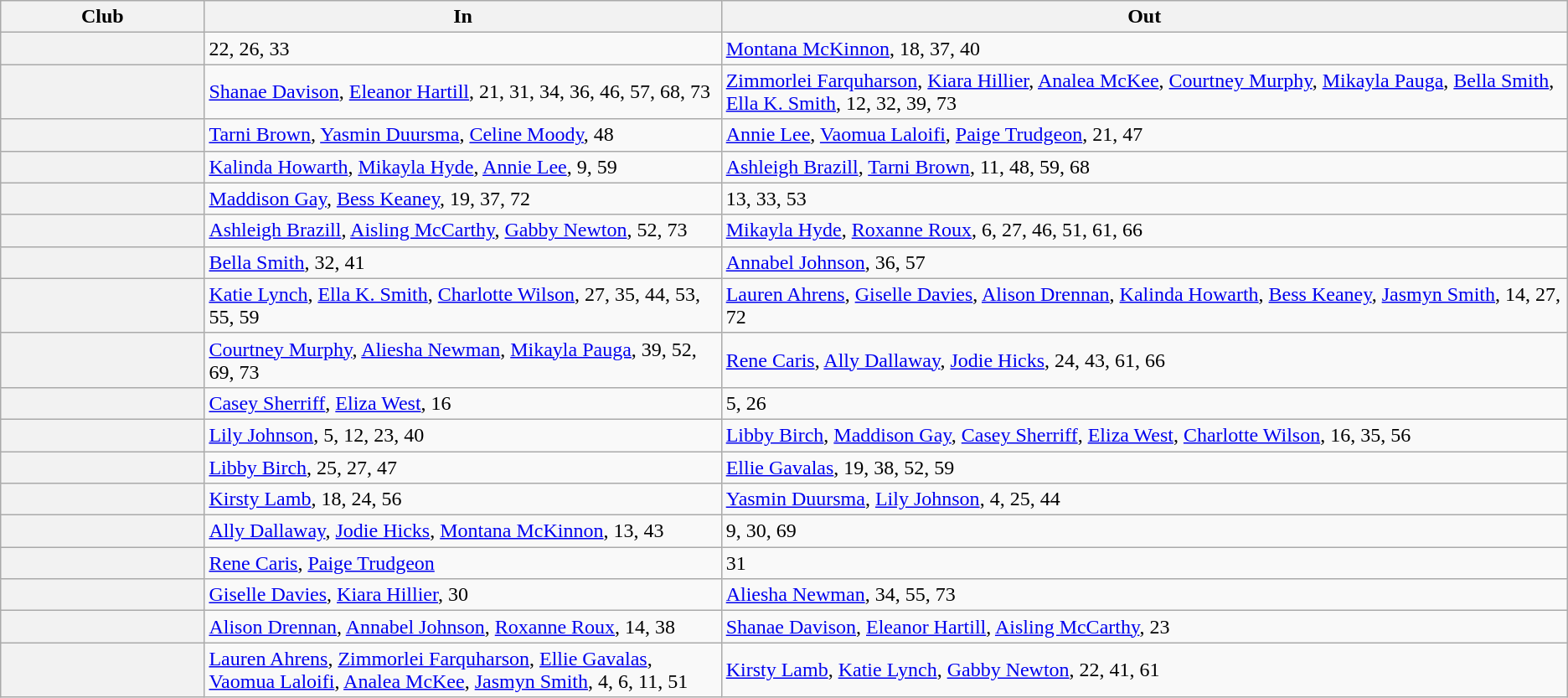<table class="wikitable plainrowheaders">
<tr>
<th width=13%>Club</th>
<th width=33%>In</th>
<th width=54%>Out</th>
</tr>
<tr>
<th scope=row></th>
<td>22, 26, 33</td>
<td><a href='#'>Montana McKinnon</a>, 18, 37, 40</td>
</tr>
<tr>
<th scope=row></th>
<td><a href='#'>Shanae Davison</a>, <a href='#'>Eleanor Hartill</a>, 21, 31, 34, 36, 46, 57, 68, 73</td>
<td><a href='#'>Zimmorlei Farquharson</a>, <a href='#'>Kiara Hillier</a>, <a href='#'>Analea McKee</a>, <a href='#'>Courtney Murphy</a>, <a href='#'>Mikayla Pauga</a>, <a href='#'>Bella Smith</a>, <a href='#'>Ella K. Smith</a>, 12, 32, 39, 73</td>
</tr>
<tr>
<th scope=row></th>
<td><a href='#'>Tarni Brown</a>, <a href='#'>Yasmin Duursma</a>, <a href='#'>Celine Moody</a>, 48</td>
<td><a href='#'>Annie Lee</a>, <a href='#'>Vaomua Laloifi</a>, <a href='#'>Paige Trudgeon</a>, 21, 47</td>
</tr>
<tr>
<th scope=row></th>
<td><a href='#'>Kalinda Howarth</a>, <a href='#'>Mikayla Hyde</a>, <a href='#'>Annie Lee</a>, 9, 59</td>
<td><a href='#'>Ashleigh Brazill</a>, <a href='#'>Tarni Brown</a>, 11, 48, 59, 68</td>
</tr>
<tr>
<th scope=row></th>
<td><a href='#'>Maddison Gay</a>, <a href='#'>Bess Keaney</a>, 19, 37, 72</td>
<td>13, 33, 53</td>
</tr>
<tr>
<th scope=row></th>
<td><a href='#'>Ashleigh Brazill</a>, <a href='#'>Aisling McCarthy</a>, <a href='#'>Gabby Newton</a>, 52, 73</td>
<td><a href='#'>Mikayla Hyde</a>, <a href='#'>Roxanne Roux</a>, 6, 27, 46, 51, 61, 66</td>
</tr>
<tr>
<th scope=row></th>
<td><a href='#'>Bella Smith</a>, 32, 41</td>
<td><a href='#'>Annabel Johnson</a>, 36, 57</td>
</tr>
<tr>
<th scope=row></th>
<td><a href='#'>Katie Lynch</a>, <a href='#'>Ella K. Smith</a>, <a href='#'>Charlotte Wilson</a>, 27, 35, 44, 53, 55, 59</td>
<td><a href='#'>Lauren Ahrens</a>, <a href='#'>Giselle Davies</a>, <a href='#'>Alison Drennan</a>, <a href='#'>Kalinda Howarth</a>, <a href='#'>Bess Keaney</a>, <a href='#'>Jasmyn Smith</a>, 14, 27, 72</td>
</tr>
<tr>
<th scope=row></th>
<td><a href='#'>Courtney Murphy</a>, <a href='#'>Aliesha Newman</a>, <a href='#'>Mikayla Pauga</a>, 39, 52, 69, 73</td>
<td><a href='#'>Rene Caris</a>, <a href='#'>Ally Dallaway</a>, <a href='#'>Jodie Hicks</a>, 24, 43, 61, 66</td>
</tr>
<tr>
<th scope=row></th>
<td><a href='#'>Casey Sherriff</a>, <a href='#'>Eliza West</a>, 16</td>
<td>5, 26</td>
</tr>
<tr>
<th scope=row></th>
<td><a href='#'>Lily Johnson</a>, 5, 12, 23, 40</td>
<td><a href='#'>Libby Birch</a>, <a href='#'>Maddison Gay</a>, <a href='#'>Casey Sherriff</a>, <a href='#'>Eliza West</a>, <a href='#'>Charlotte Wilson</a>, 16, 35, 56</td>
</tr>
<tr>
<th scope=row></th>
<td><a href='#'>Libby Birch</a>, 25, 27, 47</td>
<td><a href='#'>Ellie Gavalas</a>, 19, 38, 52, 59</td>
</tr>
<tr>
<th scope=row></th>
<td><a href='#'>Kirsty Lamb</a>, 18, 24, 56</td>
<td><a href='#'>Yasmin Duursma</a>, <a href='#'>Lily Johnson</a>, 4, 25, 44</td>
</tr>
<tr>
<th scope=row></th>
<td><a href='#'>Ally Dallaway</a>, <a href='#'>Jodie Hicks</a>, <a href='#'>Montana McKinnon</a>, 13, 43</td>
<td>9, 30, 69</td>
</tr>
<tr>
<th scope=row></th>
<td><a href='#'>Rene Caris</a>, <a href='#'>Paige Trudgeon</a></td>
<td>31</td>
</tr>
<tr>
<th scope=row></th>
<td><a href='#'>Giselle Davies</a>, <a href='#'>Kiara Hillier</a>, 30</td>
<td><a href='#'>Aliesha Newman</a>, 34, 55, 73</td>
</tr>
<tr>
<th scope=row></th>
<td><a href='#'>Alison Drennan</a>, <a href='#'>Annabel Johnson</a>, <a href='#'>Roxanne Roux</a>, 14, 38</td>
<td><a href='#'>Shanae Davison</a>, <a href='#'>Eleanor Hartill</a>, <a href='#'>Aisling McCarthy</a>, 23</td>
</tr>
<tr>
<th scope=row></th>
<td><a href='#'>Lauren Ahrens</a>, <a href='#'>Zimmorlei Farquharson</a>, <a href='#'>Ellie Gavalas</a>, <a href='#'>Vaomua Laloifi</a>, <a href='#'>Analea McKee</a>, <a href='#'>Jasmyn Smith</a>, 4, 6, 11, 51</td>
<td><a href='#'>Kirsty Lamb</a>, <a href='#'>Katie Lynch</a>, <a href='#'>Gabby Newton</a>, 22, 41, 61</td>
</tr>
</table>
